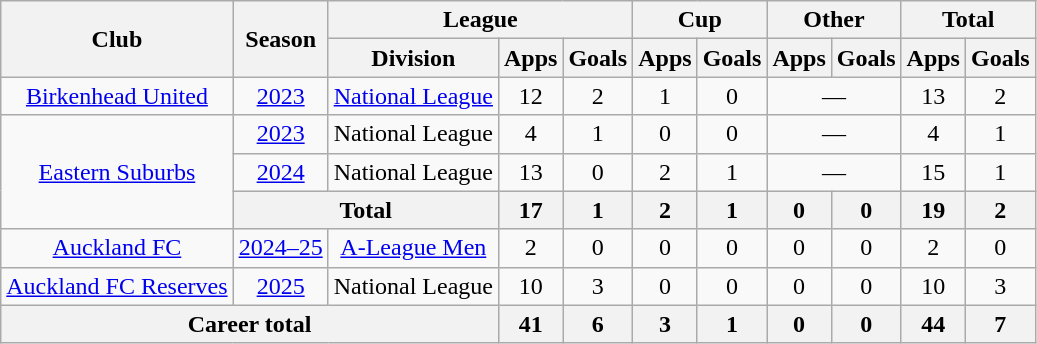<table class="wikitable" style="text-align:center;">
<tr>
<th rowspan="2">Club</th>
<th rowspan="2">Season</th>
<th colspan="3">League</th>
<th colspan="2">Cup</th>
<th colspan="2">Other</th>
<th colspan="2">Total</th>
</tr>
<tr>
<th>Division</th>
<th>Apps</th>
<th>Goals</th>
<th>Apps</th>
<th>Goals</th>
<th>Apps</th>
<th>Goals</th>
<th>Apps</th>
<th>Goals</th>
</tr>
<tr>
<td rowspan=1><a href='#'>Birkenhead United</a></td>
<td><a href='#'>2023</a></td>
<td><a href='#'>National League</a></td>
<td>12</td>
<td>2</td>
<td>1</td>
<td>0</td>
<td colspan=2>—</td>
<td>13</td>
<td>2</td>
</tr>
<tr>
<td rowspan=3><a href='#'>Eastern Suburbs</a></td>
<td><a href='#'>2023</a></td>
<td>National League</td>
<td>4</td>
<td>1</td>
<td>0</td>
<td>0</td>
<td colspan=2>—</td>
<td>4</td>
<td>1</td>
</tr>
<tr>
<td><a href='#'>2024</a></td>
<td>National League</td>
<td>13</td>
<td>0</td>
<td>2</td>
<td>1</td>
<td colspan=2>—</td>
<td>15</td>
<td>1</td>
</tr>
<tr>
<th colspan=2>Total</th>
<th>17</th>
<th>1</th>
<th>2</th>
<th>1</th>
<th>0</th>
<th>0</th>
<th>19</th>
<th>2</th>
</tr>
<tr>
<td rowspan=1><a href='#'>Auckland FC</a></td>
<td><a href='#'>2024–25</a></td>
<td><a href='#'>A-League Men</a></td>
<td>2</td>
<td>0</td>
<td>0</td>
<td>0</td>
<td>0</td>
<td>0</td>
<td>2</td>
<td>0</td>
</tr>
<tr>
<td rowspan=1><a href='#'>Auckland FC Reserves</a></td>
<td><a href='#'>2025</a></td>
<td>National League</td>
<td>10</td>
<td>3</td>
<td>0</td>
<td>0</td>
<td>0</td>
<td>0</td>
<td>10</td>
<td>3</td>
</tr>
<tr>
<th colspan="3">Career total</th>
<th>41</th>
<th>6</th>
<th>3</th>
<th>1</th>
<th>0</th>
<th>0</th>
<th>44</th>
<th>7</th>
</tr>
</table>
